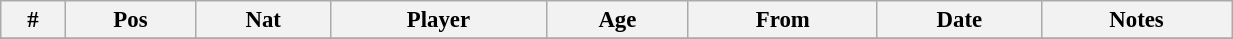<table class="wikitable" style="width:65%; text-align:center; font-size:95%; text-align:left;">
<tr>
<th><strong>#</strong></th>
<th><strong>Pos</strong></th>
<th><strong>Nat</strong></th>
<th><strong>Player</strong></th>
<th><strong>Age</strong></th>
<th><strong>From</strong></th>
<th><strong>Date</strong></th>
<th><strong>Notes</strong></th>
</tr>
<tr>
</tr>
</table>
